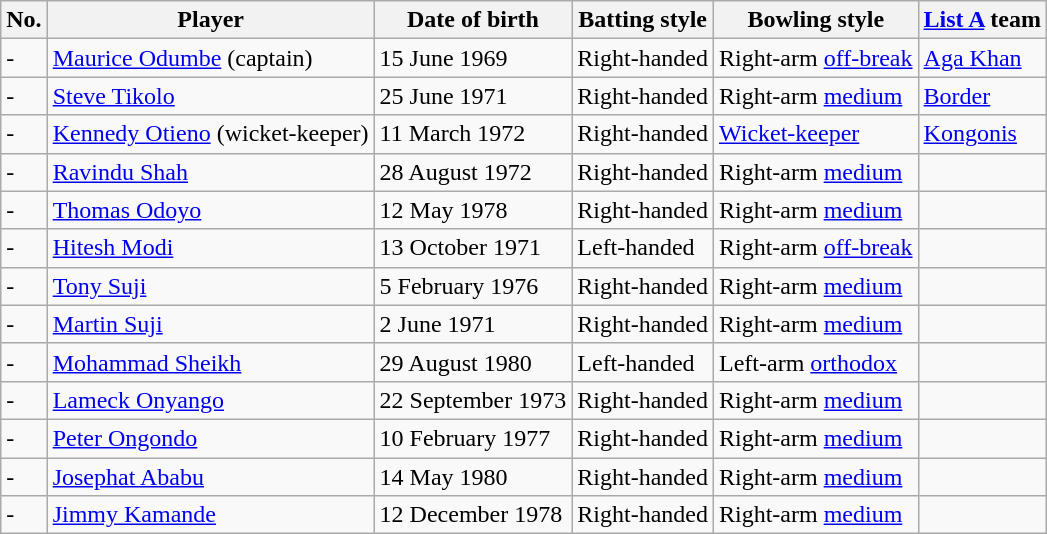<table class="wikitable">
<tr>
<th>No.</th>
<th>Player</th>
<th>Date of birth</th>
<th>Batting style</th>
<th>Bowling style</th>
<th><a href='#'>List A</a> team</th>
</tr>
<tr>
<td>-</td>
<td><a href='#'>Maurice Odumbe</a> (captain)</td>
<td>15 June 1969</td>
<td>Right-handed</td>
<td>Right-arm <a href='#'>off-break</a></td>
<td><a href='#'>Aga Khan</a></td>
</tr>
<tr>
<td>-</td>
<td><a href='#'>Steve Tikolo</a></td>
<td>25 June 1971</td>
<td>Right-handed</td>
<td>Right-arm <a href='#'>medium</a></td>
<td><a href='#'>Border</a></td>
</tr>
<tr>
<td>-</td>
<td><a href='#'>Kennedy Otieno</a> (wicket-keeper)</td>
<td>11 March 1972</td>
<td>Right-handed</td>
<td><a href='#'>Wicket-keeper</a></td>
<td><a href='#'>Kongonis</a></td>
</tr>
<tr>
<td>-</td>
<td><a href='#'>Ravindu Shah</a></td>
<td>28 August 1972</td>
<td>Right-handed</td>
<td>Right-arm <a href='#'>medium</a></td>
<td></td>
</tr>
<tr>
<td>-</td>
<td><a href='#'>Thomas Odoyo</a></td>
<td>12 May 1978</td>
<td>Right-handed</td>
<td>Right-arm <a href='#'>medium</a></td>
<td></td>
</tr>
<tr>
<td>-</td>
<td><a href='#'>Hitesh Modi</a></td>
<td>13 October 1971</td>
<td>Left-handed</td>
<td>Right-arm <a href='#'>off-break</a></td>
<td></td>
</tr>
<tr>
<td>-</td>
<td><a href='#'>Tony Suji</a></td>
<td>5 February 1976</td>
<td>Right-handed</td>
<td>Right-arm <a href='#'>medium</a></td>
<td></td>
</tr>
<tr>
<td>-</td>
<td><a href='#'>Martin Suji</a></td>
<td>2 June 1971</td>
<td>Right-handed</td>
<td>Right-arm <a href='#'>medium</a></td>
<td></td>
</tr>
<tr>
<td>-</td>
<td><a href='#'>Mohammad Sheikh</a></td>
<td>29 August 1980</td>
<td>Left-handed</td>
<td>Left-arm <a href='#'>orthodox</a></td>
<td></td>
</tr>
<tr>
<td>-</td>
<td><a href='#'>Lameck Onyango</a></td>
<td>22 September 1973</td>
<td>Right-handed</td>
<td>Right-arm <a href='#'>medium</a></td>
<td></td>
</tr>
<tr>
<td>-</td>
<td><a href='#'>Peter Ongondo</a></td>
<td>10 February 1977</td>
<td>Right-handed</td>
<td>Right-arm <a href='#'>medium</a></td>
<td></td>
</tr>
<tr>
<td>-</td>
<td><a href='#'>Josephat Ababu</a></td>
<td>14 May 1980</td>
<td>Right-handed</td>
<td>Right-arm <a href='#'>medium</a></td>
<td></td>
</tr>
<tr>
<td>-</td>
<td><a href='#'>Jimmy Kamande</a></td>
<td>12 December 1978</td>
<td>Right-handed</td>
<td>Right-arm <a href='#'>medium</a></td>
<td></td>
</tr>
</table>
